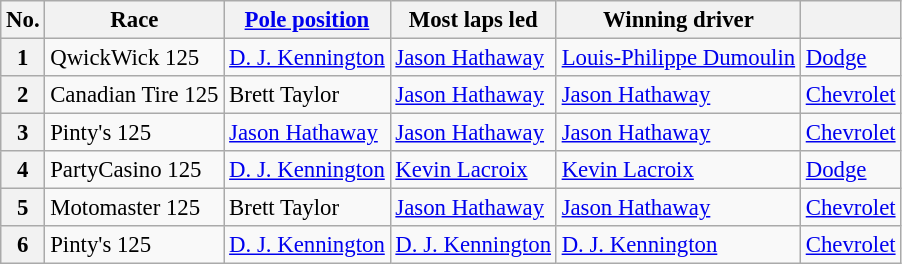<table class="wikitable sortable" style="font-size:95%">
<tr>
<th>No.</th>
<th>Race</th>
<th><a href='#'>Pole position</a></th>
<th>Most laps led</th>
<th>Winning driver</th>
<th></th>
</tr>
<tr>
<th>1</th>
<td>QwickWick 125</td>
<td><a href='#'>D. J. Kennington</a></td>
<td><a href='#'>Jason Hathaway</a></td>
<td><a href='#'>Louis-Philippe Dumoulin</a></td>
<td><a href='#'>Dodge</a></td>
</tr>
<tr>
<th>2</th>
<td>Canadian Tire 125</td>
<td>Brett Taylor</td>
<td><a href='#'>Jason Hathaway</a></td>
<td><a href='#'>Jason Hathaway</a></td>
<td><a href='#'>Chevrolet</a></td>
</tr>
<tr>
<th>3</th>
<td>Pinty's 125</td>
<td><a href='#'>Jason Hathaway</a></td>
<td><a href='#'>Jason Hathaway</a></td>
<td><a href='#'>Jason Hathaway</a></td>
<td><a href='#'>Chevrolet</a></td>
</tr>
<tr>
<th>4</th>
<td>PartyCasino 125</td>
<td><a href='#'>D. J. Kennington</a></td>
<td><a href='#'>Kevin Lacroix</a></td>
<td><a href='#'>Kevin Lacroix</a></td>
<td><a href='#'>Dodge</a></td>
</tr>
<tr>
<th>5</th>
<td>Motomaster 125</td>
<td>Brett Taylor</td>
<td><a href='#'>Jason Hathaway</a></td>
<td><a href='#'>Jason Hathaway</a></td>
<td><a href='#'>Chevrolet</a></td>
</tr>
<tr>
<th>6</th>
<td>Pinty's 125</td>
<td><a href='#'>D. J. Kennington</a></td>
<td><a href='#'>D. J. Kennington</a></td>
<td><a href='#'>D. J. Kennington</a></td>
<td><a href='#'>Chevrolet</a></td>
</tr>
</table>
